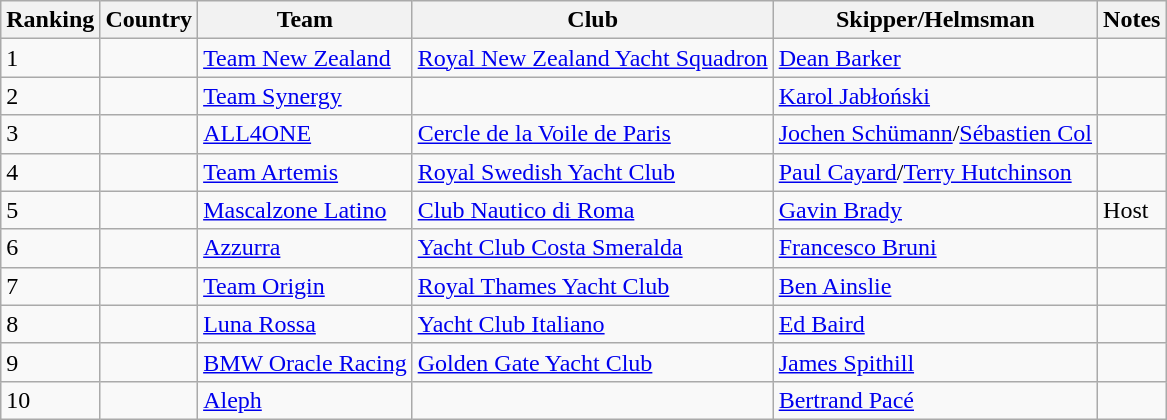<table class="wikitable">
<tr>
<th>Ranking</th>
<th>Country</th>
<th>Team</th>
<th>Club</th>
<th>Skipper/Helmsman</th>
<th>Notes</th>
</tr>
<tr>
<td>1</td>
<td></td>
<td><a href='#'>Team New Zealand</a></td>
<td><a href='#'>Royal New Zealand Yacht Squadron</a></td>
<td><a href='#'>Dean Barker</a></td>
<td></td>
</tr>
<tr>
<td>2</td>
<td></td>
<td><a href='#'>Team Synergy</a></td>
<td></td>
<td><a href='#'>Karol Jabłoński</a></td>
<td></td>
</tr>
<tr>
<td>3</td>
<td></td>
<td><a href='#'>ALL4ONE</a></td>
<td><a href='#'>Cercle de la Voile de Paris</a></td>
<td><a href='#'>Jochen Schümann</a>/<a href='#'>Sébastien Col</a></td>
<td></td>
</tr>
<tr>
<td>4</td>
<td></td>
<td><a href='#'>Team Artemis</a></td>
<td><a href='#'>Royal Swedish Yacht Club</a></td>
<td><a href='#'>Paul Cayard</a>/<a href='#'>Terry Hutchinson</a></td>
<td></td>
</tr>
<tr>
<td>5</td>
<td></td>
<td><a href='#'>Mascalzone Latino</a></td>
<td><a href='#'>Club Nautico di Roma</a></td>
<td><a href='#'>Gavin Brady</a></td>
<td>Host</td>
</tr>
<tr>
<td>6</td>
<td></td>
<td><a href='#'>Azzurra</a></td>
<td><a href='#'>Yacht Club Costa Smeralda</a></td>
<td><a href='#'>Francesco Bruni</a></td>
<td></td>
</tr>
<tr>
<td>7</td>
<td></td>
<td><a href='#'>Team Origin</a></td>
<td><a href='#'>Royal Thames Yacht Club</a></td>
<td><a href='#'>Ben Ainslie</a></td>
<td></td>
</tr>
<tr>
<td>8</td>
<td></td>
<td><a href='#'>Luna Rossa</a></td>
<td><a href='#'>Yacht Club Italiano</a></td>
<td><a href='#'>Ed Baird</a></td>
<td></td>
</tr>
<tr>
<td>9</td>
<td></td>
<td><a href='#'>BMW Oracle Racing</a></td>
<td><a href='#'>Golden Gate Yacht Club</a></td>
<td><a href='#'>James Spithill</a></td>
<td></td>
</tr>
<tr>
<td>10</td>
<td></td>
<td><a href='#'>Aleph</a></td>
<td></td>
<td><a href='#'>Bertrand Pacé</a></td>
<td></td>
</tr>
</table>
